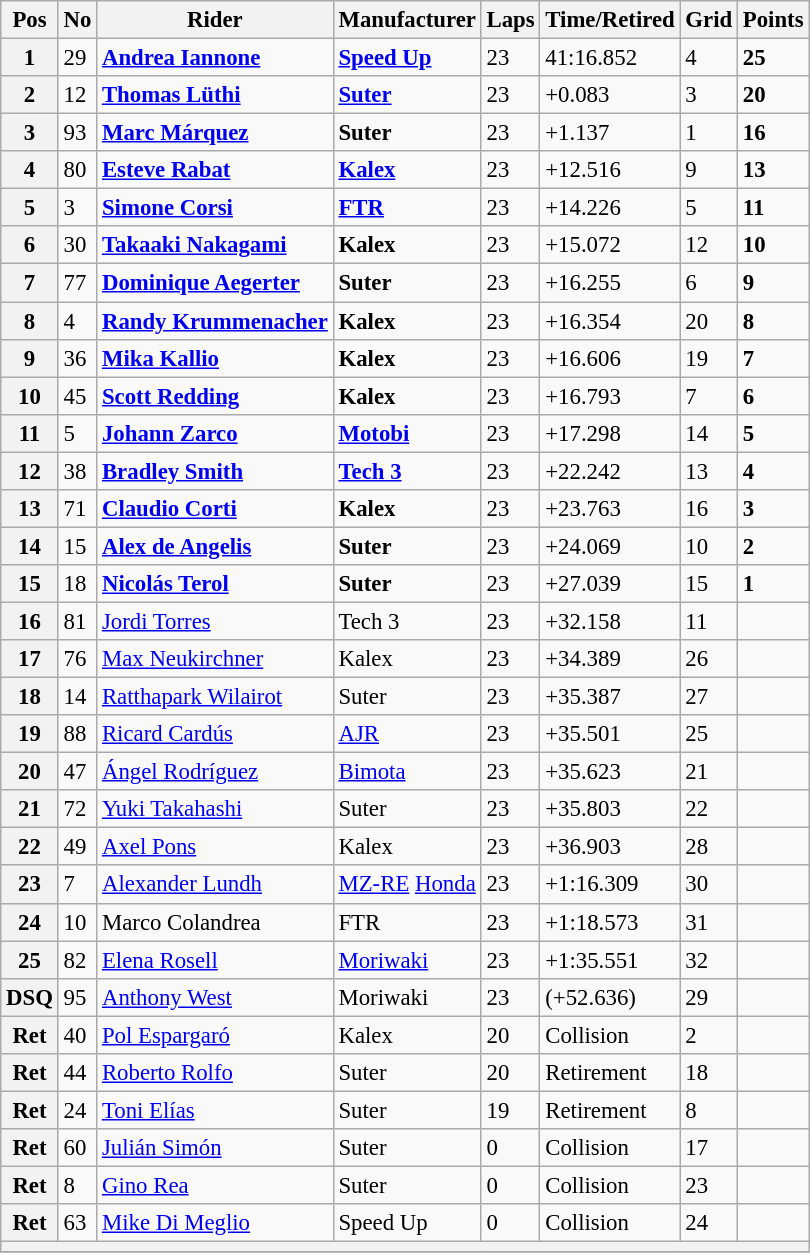<table class="wikitable" style="font-size: 95%;">
<tr>
<th>Pos</th>
<th>No</th>
<th>Rider</th>
<th>Manufacturer</th>
<th>Laps</th>
<th>Time/Retired</th>
<th>Grid</th>
<th>Points</th>
</tr>
<tr>
<th>1</th>
<td>29</td>
<td> <strong><a href='#'>Andrea Iannone</a></strong></td>
<td><strong><a href='#'>Speed Up</a></strong></td>
<td>23</td>
<td>41:16.852</td>
<td>4</td>
<td><strong>25</strong></td>
</tr>
<tr>
<th>2</th>
<td>12</td>
<td> <strong><a href='#'>Thomas Lüthi</a></strong></td>
<td><strong><a href='#'>Suter</a></strong></td>
<td>23</td>
<td>+0.083</td>
<td>3</td>
<td><strong>20</strong></td>
</tr>
<tr>
<th>3</th>
<td>93</td>
<td> <strong><a href='#'>Marc Márquez</a></strong></td>
<td><strong>Suter</strong></td>
<td>23</td>
<td>+1.137</td>
<td>1</td>
<td><strong>16</strong></td>
</tr>
<tr>
<th>4</th>
<td>80</td>
<td> <strong><a href='#'>Esteve Rabat</a></strong></td>
<td><strong><a href='#'>Kalex</a></strong></td>
<td>23</td>
<td>+12.516</td>
<td>9</td>
<td><strong>13</strong></td>
</tr>
<tr>
<th>5</th>
<td>3</td>
<td> <strong><a href='#'>Simone Corsi</a></strong></td>
<td><strong><a href='#'>FTR</a></strong></td>
<td>23</td>
<td>+14.226</td>
<td>5</td>
<td><strong>11</strong></td>
</tr>
<tr>
<th>6</th>
<td>30</td>
<td> <strong><a href='#'>Takaaki Nakagami</a></strong></td>
<td><strong>Kalex</strong></td>
<td>23</td>
<td>+15.072</td>
<td>12</td>
<td><strong>10</strong></td>
</tr>
<tr>
<th>7</th>
<td>77</td>
<td> <strong><a href='#'>Dominique Aegerter</a></strong></td>
<td><strong>Suter</strong></td>
<td>23</td>
<td>+16.255</td>
<td>6</td>
<td><strong>9</strong></td>
</tr>
<tr>
<th>8</th>
<td>4</td>
<td> <strong><a href='#'>Randy Krummenacher</a></strong></td>
<td><strong>Kalex</strong></td>
<td>23</td>
<td>+16.354</td>
<td>20</td>
<td><strong>8</strong></td>
</tr>
<tr>
<th>9</th>
<td>36</td>
<td> <strong><a href='#'>Mika Kallio</a></strong></td>
<td><strong>Kalex</strong></td>
<td>23</td>
<td>+16.606</td>
<td>19</td>
<td><strong>7</strong></td>
</tr>
<tr>
<th>10</th>
<td>45</td>
<td> <strong><a href='#'>Scott Redding</a></strong></td>
<td><strong>Kalex</strong></td>
<td>23</td>
<td>+16.793</td>
<td>7</td>
<td><strong>6</strong></td>
</tr>
<tr>
<th>11</th>
<td>5</td>
<td> <strong><a href='#'>Johann Zarco</a></strong></td>
<td><strong><a href='#'>Motobi</a></strong></td>
<td>23</td>
<td>+17.298</td>
<td>14</td>
<td><strong>5</strong></td>
</tr>
<tr>
<th>12</th>
<td>38</td>
<td> <strong><a href='#'>Bradley Smith</a></strong></td>
<td><strong><a href='#'>Tech 3</a></strong></td>
<td>23</td>
<td>+22.242</td>
<td>13</td>
<td><strong>4</strong></td>
</tr>
<tr>
<th>13</th>
<td>71</td>
<td> <strong><a href='#'>Claudio Corti</a></strong></td>
<td><strong>Kalex</strong></td>
<td>23</td>
<td>+23.763</td>
<td>16</td>
<td><strong>3</strong></td>
</tr>
<tr>
<th>14</th>
<td>15</td>
<td> <strong><a href='#'>Alex de Angelis</a></strong></td>
<td><strong>Suter</strong></td>
<td>23</td>
<td>+24.069</td>
<td>10</td>
<td><strong>2</strong></td>
</tr>
<tr>
<th>15</th>
<td>18</td>
<td> <strong><a href='#'>Nicolás Terol</a></strong></td>
<td><strong>Suter</strong></td>
<td>23</td>
<td>+27.039</td>
<td>15</td>
<td><strong>1</strong></td>
</tr>
<tr>
<th>16</th>
<td>81</td>
<td> <a href='#'>Jordi Torres</a></td>
<td>Tech 3</td>
<td>23</td>
<td>+32.158</td>
<td>11</td>
<td></td>
</tr>
<tr>
<th>17</th>
<td>76</td>
<td> <a href='#'>Max Neukirchner</a></td>
<td>Kalex</td>
<td>23</td>
<td>+34.389</td>
<td>26</td>
<td></td>
</tr>
<tr>
<th>18</th>
<td>14</td>
<td> <a href='#'>Ratthapark Wilairot</a></td>
<td>Suter</td>
<td>23</td>
<td>+35.387</td>
<td>27</td>
<td></td>
</tr>
<tr>
<th>19</th>
<td>88</td>
<td> <a href='#'>Ricard Cardús</a></td>
<td><a href='#'>AJR</a></td>
<td>23</td>
<td>+35.501</td>
<td>25</td>
<td></td>
</tr>
<tr>
<th>20</th>
<td>47</td>
<td> <a href='#'>Ángel Rodríguez</a></td>
<td><a href='#'>Bimota</a></td>
<td>23</td>
<td>+35.623</td>
<td>21</td>
<td></td>
</tr>
<tr>
<th>21</th>
<td>72</td>
<td> <a href='#'>Yuki Takahashi</a></td>
<td>Suter</td>
<td>23</td>
<td>+35.803</td>
<td>22</td>
<td></td>
</tr>
<tr>
<th>22</th>
<td>49</td>
<td> <a href='#'>Axel Pons</a></td>
<td>Kalex</td>
<td>23</td>
<td>+36.903</td>
<td>28</td>
<td></td>
</tr>
<tr>
<th>23</th>
<td>7</td>
<td> <a href='#'>Alexander Lundh</a></td>
<td><a href='#'>MZ-RE</a> <a href='#'>Honda</a></td>
<td>23</td>
<td>+1:16.309</td>
<td>30</td>
<td></td>
</tr>
<tr>
<th>24</th>
<td>10</td>
<td> Marco Colandrea</td>
<td>FTR</td>
<td>23</td>
<td>+1:18.573</td>
<td>31</td>
<td></td>
</tr>
<tr>
<th>25</th>
<td>82</td>
<td> <a href='#'>Elena Rosell</a></td>
<td><a href='#'>Moriwaki</a></td>
<td>23</td>
<td>+1:35.551</td>
<td>32</td>
<td></td>
</tr>
<tr>
<th>DSQ</th>
<td>95</td>
<td> <a href='#'>Anthony West</a></td>
<td>Moriwaki</td>
<td>23</td>
<td>(+52.636)</td>
<td>29</td>
<td></td>
</tr>
<tr>
<th>Ret</th>
<td>40</td>
<td> <a href='#'>Pol Espargaró</a></td>
<td>Kalex</td>
<td>20</td>
<td>Collision</td>
<td>2</td>
<td></td>
</tr>
<tr>
<th>Ret</th>
<td>44</td>
<td> <a href='#'>Roberto Rolfo</a></td>
<td>Suter</td>
<td>20</td>
<td>Retirement</td>
<td>18</td>
<td></td>
</tr>
<tr>
<th>Ret</th>
<td>24</td>
<td> <a href='#'>Toni Elías</a></td>
<td>Suter</td>
<td>19</td>
<td>Retirement</td>
<td>8</td>
<td></td>
</tr>
<tr>
<th>Ret</th>
<td>60</td>
<td> <a href='#'>Julián Simón</a></td>
<td>Suter</td>
<td>0</td>
<td>Collision</td>
<td>17</td>
<td></td>
</tr>
<tr>
<th>Ret</th>
<td>8</td>
<td> <a href='#'>Gino Rea</a></td>
<td>Suter</td>
<td>0</td>
<td>Collision</td>
<td>23</td>
<td></td>
</tr>
<tr>
<th>Ret</th>
<td>63</td>
<td> <a href='#'>Mike Di Meglio</a></td>
<td>Speed Up</td>
<td>0</td>
<td>Collision</td>
<td>24</td>
<td></td>
</tr>
<tr>
<th colspan=8></th>
</tr>
<tr>
</tr>
</table>
